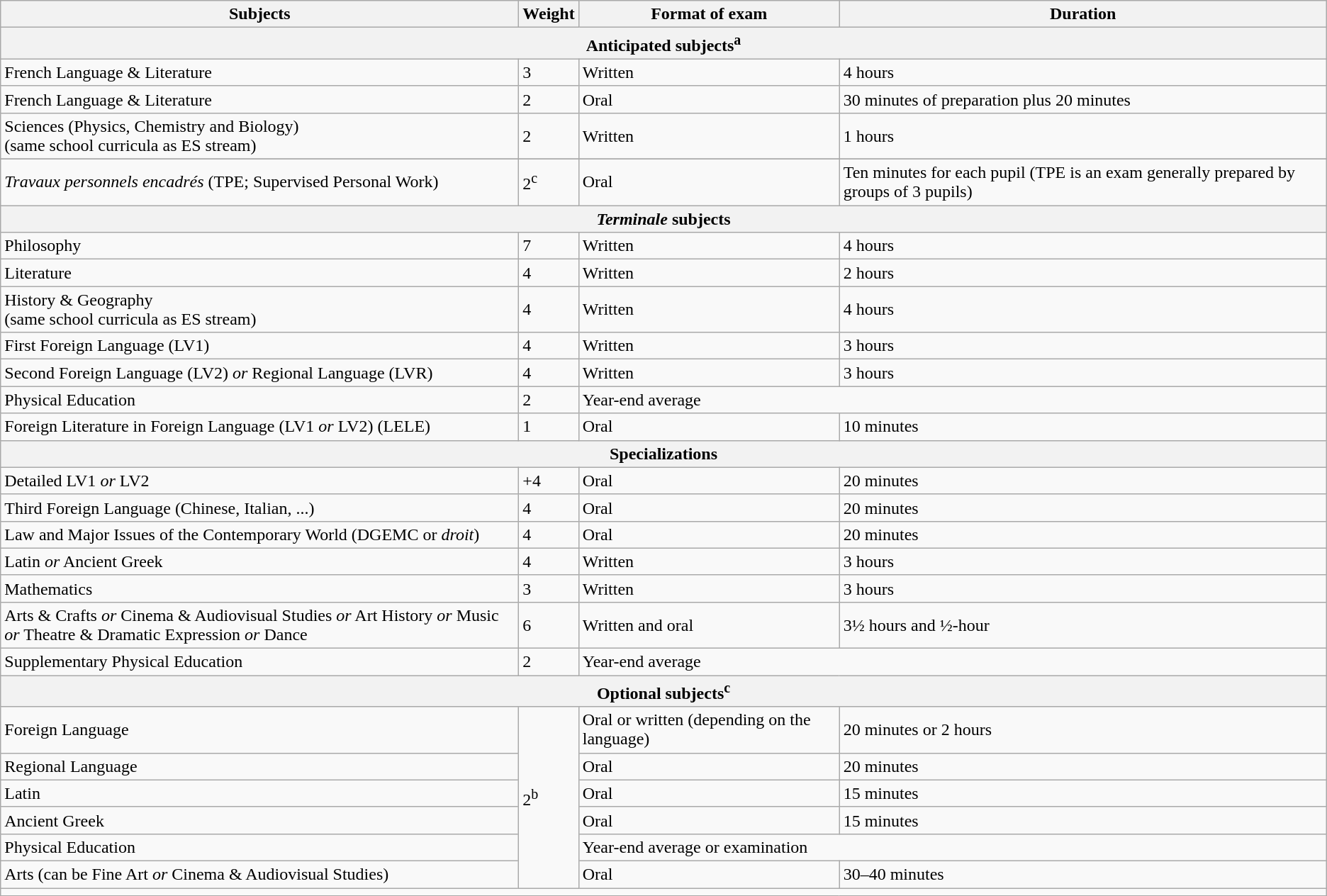<table class="wikitable">
<tr>
<th style="width:30em;">Subjects</th>
<th>Weight</th>
<th>Format of exam</th>
<th>Duration</th>
</tr>
<tr>
<th colspan="4">Anticipated subjects<sup>a</sup></th>
</tr>
<tr>
<td>French Language & Literature</td>
<td>3</td>
<td>Written</td>
<td>4 hours</td>
</tr>
<tr>
<td>French Language & Literature</td>
<td>2</td>
<td>Oral</td>
<td>30 minutes of preparation plus 20 minutes</td>
</tr>
<tr>
<td>Sciences (Physics, Chemistry and Biology)<br>(same school curricula as ES stream)</td>
<td>2</td>
<td>Written</td>
<td>1 hours</td>
</tr>
<tr>
</tr>
<tr>
<td><em>Travaux personnels encadrés</em> (TPE; Supervised Personal Work)</td>
<td>2<sup>c</sup></td>
<td>Oral</td>
<td>Ten minutes for each pupil (TPE is an exam generally prepared by groups of 3 pupils)</td>
</tr>
<tr>
<th colspan="4"><em>Terminale</em> subjects</th>
</tr>
<tr>
<td>Philosophy</td>
<td>7</td>
<td>Written</td>
<td>4 hours</td>
</tr>
<tr>
<td>Literature</td>
<td>4</td>
<td>Written</td>
<td>2 hours</td>
</tr>
<tr>
<td>History & Geography<br>(same school curricula as ES stream)</td>
<td>4</td>
<td>Written</td>
<td>4 hours</td>
</tr>
<tr>
<td>First Foreign Language (LV1)</td>
<td>4</td>
<td>Written</td>
<td>3 hours</td>
</tr>
<tr>
<td>Second Foreign Language (LV2) <em>or</em> Regional Language (LVR)</td>
<td>4</td>
<td>Written</td>
<td>3 hours</td>
</tr>
<tr>
<td>Physical Education</td>
<td>2</td>
<td colspan="2">Year-end average</td>
</tr>
<tr>
<td>Foreign Literature in Foreign Language (LV1 <em>or</em> LV2) (LELE)</td>
<td>1</td>
<td>Oral</td>
<td>10 minutes</td>
</tr>
<tr>
<th colspan="4">Specializations</th>
</tr>
<tr>
<td>Detailed LV1 <em>or</em> LV2</td>
<td>+4</td>
<td>Oral</td>
<td>20 minutes</td>
</tr>
<tr>
<td>Third Foreign Language (Chinese, Italian, ...)</td>
<td>4</td>
<td>Oral</td>
<td>20 minutes</td>
</tr>
<tr>
<td>Law and Major Issues of the Contemporary World (DGEMC or <em>droit</em>)</td>
<td>4</td>
<td>Oral</td>
<td>20 minutes</td>
</tr>
<tr>
<td>Latin <em>or</em> Ancient Greek</td>
<td>4</td>
<td>Written</td>
<td>3 hours</td>
</tr>
<tr>
<td>Mathematics</td>
<td>3</td>
<td>Written</td>
<td>3 hours</td>
</tr>
<tr>
<td>Arts & Crafts <em>or</em> Cinema & Audiovisual Studies <em>or</em> Art History <em>or</em> Music <em>or</em> Theatre & Dramatic Expression <em>or</em> Dance</td>
<td>6</td>
<td>Written and oral</td>
<td>3½ hours and ½-hour</td>
</tr>
<tr>
<td>Supplementary Physical Education</td>
<td>2</td>
<td colspan="2">Year-end average</td>
</tr>
<tr>
<th colspan="4">Optional subjects<sup>c</sup></th>
</tr>
<tr>
<td>Foreign Language</td>
<td rowspan="6">2<sup>b</sup></td>
<td>Oral or written (depending on the language)</td>
<td>20 minutes or 2 hours</td>
</tr>
<tr>
<td>Regional Language</td>
<td>Oral</td>
<td>20 minutes</td>
</tr>
<tr>
<td>Latin</td>
<td>Oral</td>
<td>15 minutes</td>
</tr>
<tr>
<td>Ancient Greek</td>
<td>Oral</td>
<td>15 minutes</td>
</tr>
<tr>
<td>Physical Education</td>
<td colspan="2">Year-end average or examination</td>
</tr>
<tr>
<td>Arts (can be Fine Art <em>or</em> Cinema & Audiovisual Studies)</td>
<td>Oral</td>
<td>30–40 minutes</td>
</tr>
<tr>
<td colspan="4"></td>
</tr>
</table>
